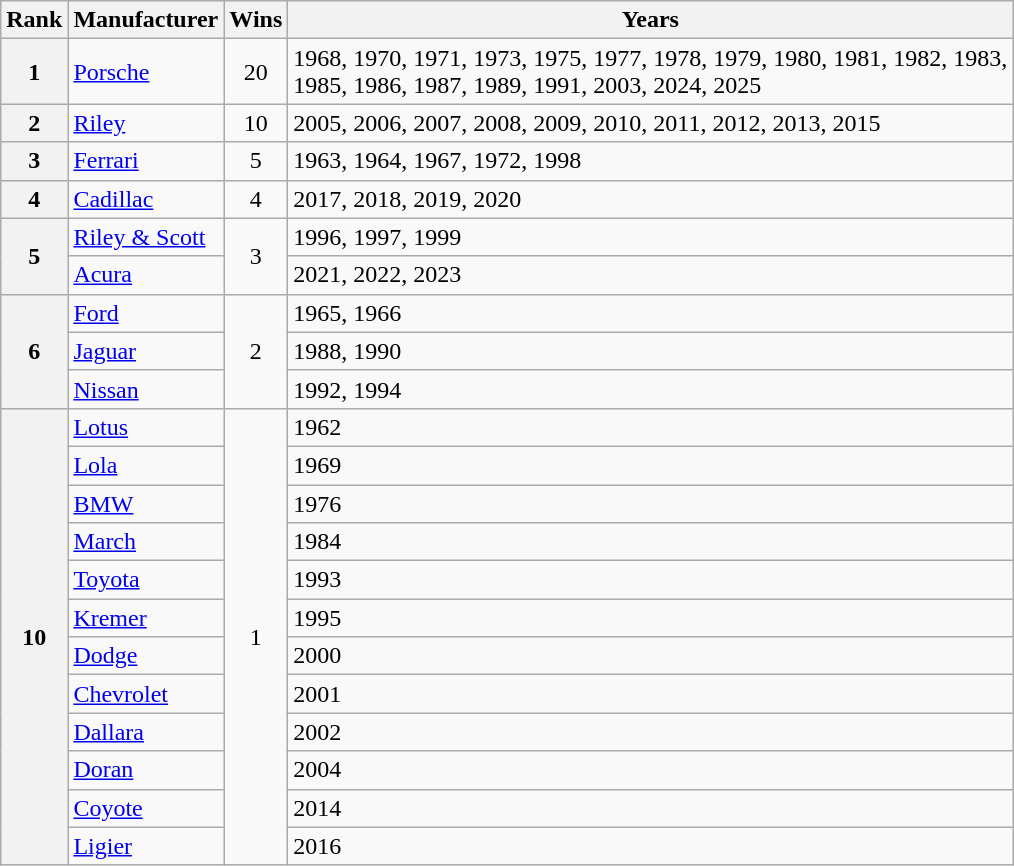<table class=wikitable>
<tr>
<th>Rank</th>
<th>Manufacturer</th>
<th>Wins</th>
<th>Years</th>
</tr>
<tr>
<th>1</th>
<td> <a href='#'>Porsche</a></td>
<td align=center>20</td>
<td>1968, 1970, 1971, 1973, 1975, 1977, 1978, 1979, 1980, 1981, 1982, 1983,<br> 1985, 1986, 1987, 1989, 1991, 2003, 2024, 2025</td>
</tr>
<tr>
<th>2</th>
<td> <a href='#'>Riley</a></td>
<td align=center>10</td>
<td>2005, 2006, 2007, 2008, 2009, 2010, 2011, 2012, 2013, 2015</td>
</tr>
<tr>
<th>3</th>
<td> <a href='#'>Ferrari</a></td>
<td style="text-align:center;">5</td>
<td>1963, 1964, 1967, 1972, 1998</td>
</tr>
<tr>
<th>4</th>
<td> <a href='#'>Cadillac</a></td>
<td style="text-align:center;">4</td>
<td>2017, 2018, 2019, 2020</td>
</tr>
<tr>
<th rowspan=2>5</th>
<td> <a href='#'>Riley & Scott</a></td>
<td rowspan="2" style="text-align:center;">3</td>
<td>1996, 1997, 1999</td>
</tr>
<tr>
<td> <a href='#'>Acura</a></td>
<td>2021, 2022, 2023</td>
</tr>
<tr>
<th rowspan=3>6</th>
<td> <a href='#'>Ford</a></td>
<td rowspan="3" style="text-align:center;">2</td>
<td>1965, 1966</td>
</tr>
<tr>
<td> <a href='#'>Jaguar</a></td>
<td>1988, 1990</td>
</tr>
<tr>
<td> <a href='#'>Nissan</a></td>
<td>1992, 1994</td>
</tr>
<tr>
<th rowspan="12">10</th>
<td> <a href='#'>Lotus</a></td>
<td rowspan="12" style="text-align:center;">1</td>
<td>1962</td>
</tr>
<tr>
<td> <a href='#'>Lola</a></td>
<td>1969</td>
</tr>
<tr>
<td> <a href='#'>BMW</a></td>
<td>1976</td>
</tr>
<tr>
<td> <a href='#'>March</a></td>
<td>1984</td>
</tr>
<tr>
<td> <a href='#'>Toyota</a></td>
<td>1993</td>
</tr>
<tr>
<td> <a href='#'>Kremer</a></td>
<td>1995</td>
</tr>
<tr>
<td> <a href='#'>Dodge</a></td>
<td>2000</td>
</tr>
<tr>
<td> <a href='#'>Chevrolet</a></td>
<td>2001</td>
</tr>
<tr>
<td> <a href='#'>Dallara</a></td>
<td>2002</td>
</tr>
<tr>
<td> <a href='#'>Doran</a></td>
<td>2004</td>
</tr>
<tr>
<td> <a href='#'>Coyote</a></td>
<td>2014</td>
</tr>
<tr>
<td> <a href='#'>Ligier</a></td>
<td>2016</td>
</tr>
</table>
